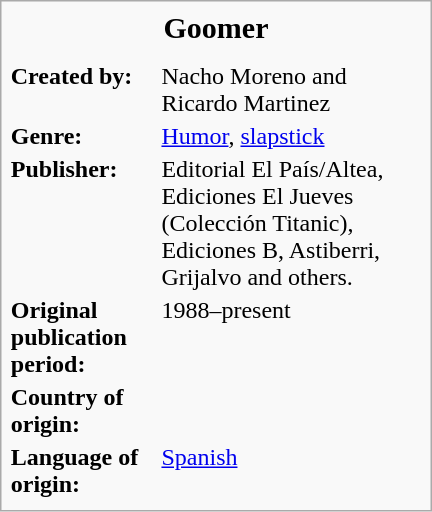<table class="infobox" style="width: 18em; font-size: 3; text-align: left;">
<tr>
<td colspan="2" style="text-align: center; font-size: 125%; font-weight: bold"><span><strong>Goomer</strong><br></span></td>
</tr>
<tr>
<td colspan="2" style="text-align: center;"></td>
</tr>
<tr>
<td colspan="2" style="text-align: center;"></td>
</tr>
<tr>
<td><strong>Created by:</strong></td>
<td>Nacho Moreno and Ricardo Martinez</td>
</tr>
<tr>
<td><strong>Genre:</strong></td>
<td><a href='#'>Humor</a>, <a href='#'>slapstick</a></td>
</tr>
<tr>
<td><strong>Publisher:</strong></td>
<td>Editorial El País/Altea, Ediciones El Jueves (Colección Titanic), Ediciones B, Astiberri, Grijalvo and others.</td>
</tr>
<tr>
<td><strong>Original publication period:</strong></td>
<td>1988–present</td>
</tr>
<tr>
<td><strong>Country of origin:</strong></td>
<td></td>
</tr>
<tr>
<td><strong>Language of origin:</strong></td>
<td><a href='#'>Spanish</a></td>
</tr>
<tr>
</tr>
</table>
